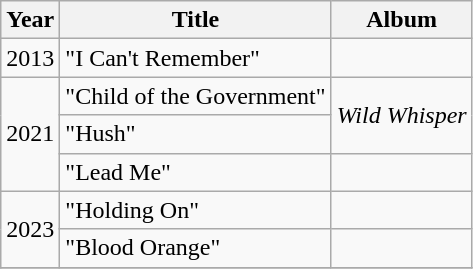<table class="wikitable">
<tr>
<th>Year</th>
<th>Title</th>
<th>Album</th>
</tr>
<tr>
<td>2013</td>
<td>"I Can't Remember"</td>
<td></td>
</tr>
<tr>
<td rowspan="3">2021</td>
<td>"Child of the Government"</td>
<td rowspan="2"><em>Wild Whisper</em></td>
</tr>
<tr>
<td>"Hush"</td>
</tr>
<tr>
<td>"Lead Me"</td>
<td></td>
</tr>
<tr>
<td rowspan="2">2023</td>
<td>"Holding On"</td>
<td></td>
</tr>
<tr>
<td>"Blood Orange"</td>
<td></td>
</tr>
<tr>
</tr>
</table>
